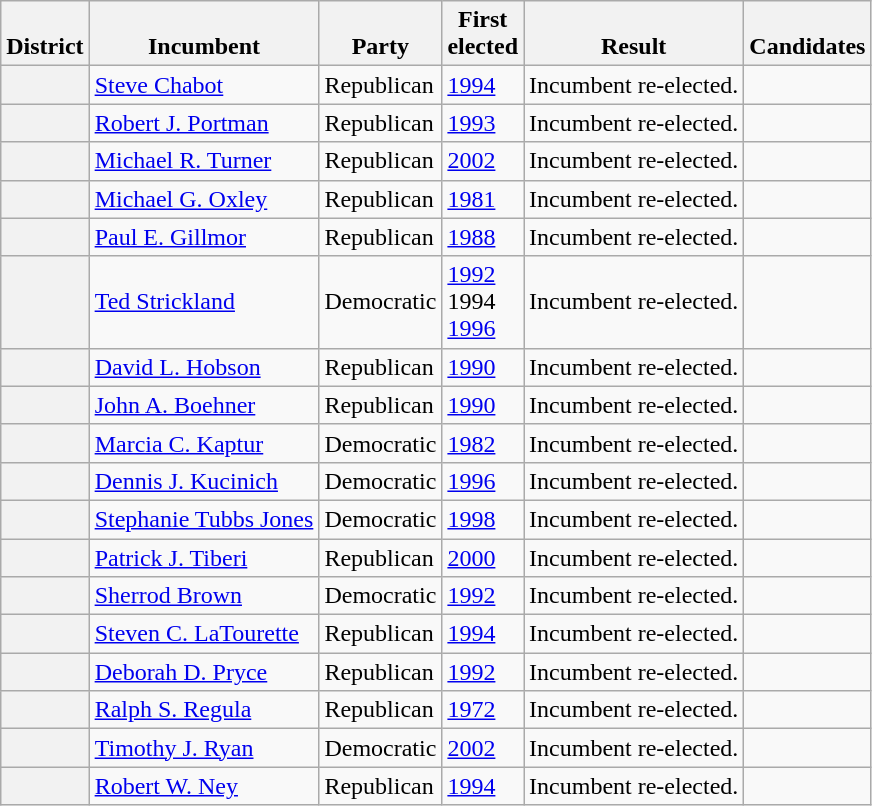<table class=wikitable>
<tr valign=bottom>
<th>District</th>
<th>Incumbent</th>
<th>Party</th>
<th>First<br>elected</th>
<th>Result</th>
<th>Candidates</th>
</tr>
<tr>
<th></th>
<td><a href='#'>Steve Chabot</a></td>
<td>Republican</td>
<td><a href='#'>1994</a></td>
<td>Incumbent re-elected.</td>
<td nowrap></td>
</tr>
<tr>
<th></th>
<td><a href='#'>Robert J. Portman</a></td>
<td>Republican</td>
<td><a href='#'>1993 </a></td>
<td>Incumbent re-elected.</td>
<td nowrap></td>
</tr>
<tr>
<th></th>
<td><a href='#'>Michael R. Turner</a></td>
<td>Republican</td>
<td><a href='#'>2002</a></td>
<td>Incumbent re-elected.</td>
<td nowrap></td>
</tr>
<tr>
<th></th>
<td><a href='#'>Michael G. Oxley</a></td>
<td>Republican</td>
<td><a href='#'>1981 </a></td>
<td>Incumbent re-elected.</td>
<td nowrap></td>
</tr>
<tr>
<th></th>
<td><a href='#'>Paul E. Gillmor</a></td>
<td>Republican</td>
<td><a href='#'>1988</a></td>
<td>Incumbent re-elected.</td>
<td nowrap></td>
</tr>
<tr>
<th></th>
<td><a href='#'>Ted Strickland</a></td>
<td>Democratic</td>
<td><a href='#'>1992</a><br>1994 <br><a href='#'>1996</a></td>
<td>Incumbent re-elected.</td>
<td nowrap></td>
</tr>
<tr>
<th></th>
<td><a href='#'>David L. Hobson</a></td>
<td>Republican</td>
<td><a href='#'>1990</a></td>
<td>Incumbent re-elected.</td>
<td nowrap></td>
</tr>
<tr>
<th></th>
<td><a href='#'>John A. Boehner</a></td>
<td>Republican</td>
<td><a href='#'>1990</a></td>
<td>Incumbent re-elected.</td>
<td nowrap></td>
</tr>
<tr>
<th></th>
<td><a href='#'>Marcia C. Kaptur</a></td>
<td>Democratic</td>
<td><a href='#'>1982</a></td>
<td>Incumbent re-elected.</td>
<td nowrap></td>
</tr>
<tr>
<th></th>
<td><a href='#'>Dennis J. Kucinich</a></td>
<td>Democratic</td>
<td><a href='#'>1996</a></td>
<td>Incumbent re-elected.</td>
<td nowrap></td>
</tr>
<tr>
<th></th>
<td><a href='#'>Stephanie Tubbs Jones</a></td>
<td>Democratic</td>
<td><a href='#'>1998</a></td>
<td>Incumbent re-elected.</td>
<td nowrap></td>
</tr>
<tr>
<th></th>
<td><a href='#'>Patrick J. Tiberi</a></td>
<td>Republican</td>
<td><a href='#'>2000</a></td>
<td>Incumbent re-elected.</td>
<td nowrap></td>
</tr>
<tr>
<th></th>
<td><a href='#'>Sherrod Brown</a></td>
<td>Democratic</td>
<td><a href='#'>1992</a></td>
<td>Incumbent re-elected.</td>
<td nowrap></td>
</tr>
<tr>
<th></th>
<td><a href='#'>Steven C. LaTourette</a></td>
<td>Republican</td>
<td><a href='#'>1994</a></td>
<td>Incumbent re-elected.</td>
<td nowrap></td>
</tr>
<tr>
<th></th>
<td><a href='#'>Deborah D. Pryce</a></td>
<td>Republican</td>
<td><a href='#'>1992</a></td>
<td>Incumbent re-elected.</td>
<td nowrap></td>
</tr>
<tr>
<th></th>
<td><a href='#'>Ralph S. Regula</a></td>
<td>Republican</td>
<td><a href='#'>1972</a></td>
<td>Incumbent re-elected.</td>
<td nowrap></td>
</tr>
<tr>
<th></th>
<td><a href='#'>Timothy J. Ryan</a></td>
<td>Democratic</td>
<td><a href='#'>2002</a></td>
<td>Incumbent re-elected.</td>
<td nowrap></td>
</tr>
<tr>
<th></th>
<td><a href='#'>Robert W. Ney</a></td>
<td>Republican</td>
<td><a href='#'>1994</a></td>
<td>Incumbent re-elected.</td>
<td nowrap></td>
</tr>
</table>
